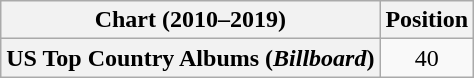<table class="wikitable plainrowheaders" style="text-align:center">
<tr>
<th scope="col">Chart (2010–2019)</th>
<th scope="col">Position</th>
</tr>
<tr>
<th scope="row">US Top Country Albums (<em>Billboard</em>)</th>
<td>40</td>
</tr>
</table>
